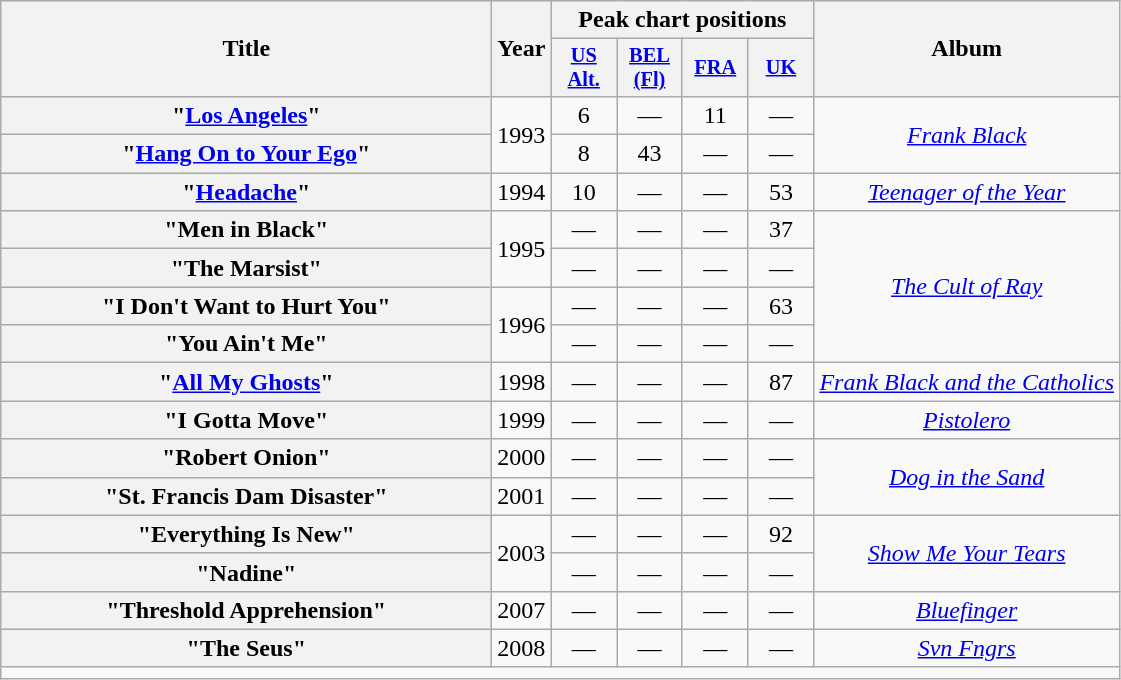<table class="wikitable plainrowheaders" style="text-align:center;">
<tr>
<th rowspan="2" scope="col" style="width:20em;">Title</th>
<th rowspan="2" scope="col">Year</th>
<th colspan="4">Peak chart positions</th>
<th rowspan="2" scope="col">Album</th>
</tr>
<tr>
<th scope="col" style="width:2.75em;font-size:85%;"><a href='#'>US<br>Alt.</a><br></th>
<th scope="col" style="width:2.75em;font-size:85%;"><a href='#'>BEL<br>(Fl)</a><br></th>
<th scope="col" style="width:2.75em;font-size:85%;"><a href='#'>FRA</a><br></th>
<th scope="col" style="width:2.75em;font-size:85%;"><a href='#'>UK</a><br></th>
</tr>
<tr>
<th scope="row">"<a href='#'>Los Angeles</a>"</th>
<td rowspan="2">1993</td>
<td>6</td>
<td>—</td>
<td>11</td>
<td>—</td>
<td rowspan="2"><em><a href='#'>Frank Black</a></em></td>
</tr>
<tr>
<th scope="row">"<a href='#'>Hang On to Your Ego</a>"</th>
<td>8</td>
<td>43</td>
<td>—</td>
<td>—</td>
</tr>
<tr>
<th scope="row">"<a href='#'>Headache</a>"</th>
<td>1994</td>
<td>10</td>
<td>—</td>
<td>—</td>
<td>53</td>
<td><em><a href='#'>Teenager of the Year</a></em></td>
</tr>
<tr>
<th scope="row">"Men in Black"</th>
<td rowspan="2">1995</td>
<td>—</td>
<td>—</td>
<td>—</td>
<td>37</td>
<td rowspan="4"><em><a href='#'>The Cult of Ray</a></em></td>
</tr>
<tr>
<th scope="row">"The Marsist"</th>
<td>—</td>
<td>—</td>
<td>—</td>
<td>—</td>
</tr>
<tr>
<th scope="row">"I Don't Want to Hurt You"</th>
<td rowspan="2">1996</td>
<td>—</td>
<td>—</td>
<td>—</td>
<td>63</td>
</tr>
<tr>
<th scope="row">"You Ain't Me"</th>
<td>—</td>
<td>—</td>
<td>—</td>
<td>—</td>
</tr>
<tr>
<th scope="row">"<a href='#'>All My Ghosts</a>"</th>
<td>1998</td>
<td>—</td>
<td>—</td>
<td>—</td>
<td>87</td>
<td><em><a href='#'>Frank Black and the Catholics</a></em></td>
</tr>
<tr>
<th scope="row">"I Gotta Move"</th>
<td>1999</td>
<td>—</td>
<td>—</td>
<td>—</td>
<td>—</td>
<td><em><a href='#'>Pistolero</a></em></td>
</tr>
<tr>
<th scope="row">"Robert Onion"</th>
<td>2000</td>
<td>—</td>
<td>—</td>
<td>—</td>
<td>—</td>
<td rowspan="2"><em><a href='#'>Dog in the Sand</a></em></td>
</tr>
<tr>
<th scope="row">"St. Francis Dam Disaster"</th>
<td>2001</td>
<td>—</td>
<td>—</td>
<td>—</td>
<td>—</td>
</tr>
<tr>
<th scope="row">"Everything Is New"</th>
<td rowspan="2">2003</td>
<td>—</td>
<td>—</td>
<td>—</td>
<td>92</td>
<td rowspan="2"><em><a href='#'>Show Me Your Tears</a></em></td>
</tr>
<tr>
<th scope="row">"Nadine"</th>
<td>—</td>
<td>—</td>
<td>—</td>
<td>—</td>
</tr>
<tr>
<th scope="row">"Threshold Apprehension"</th>
<td>2007</td>
<td>—</td>
<td>—</td>
<td>—</td>
<td>—</td>
<td><em><a href='#'>Bluefinger</a></em></td>
</tr>
<tr>
<th scope="row">"The Seus"</th>
<td>2008</td>
<td>—</td>
<td>—</td>
<td>—</td>
<td>—</td>
<td><em><a href='#'>Svn Fngrs</a></em></td>
</tr>
<tr>
<td colspan="7"></td>
</tr>
</table>
